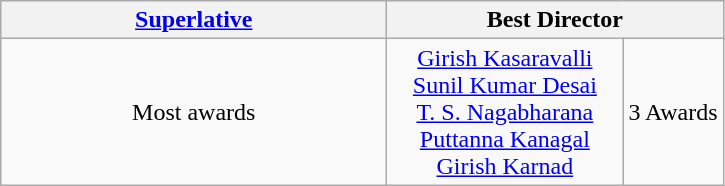<table class="wikitable sortable" style="text-align: center">
<tr>
<th width="25"><strong><a href='#'>Superlative</a></strong></th>
<th colspan="2" style="width:100px;"><strong>Best Director</strong></th>
</tr>
<tr style="height:2.5em;">
<td style="width:250px;">Most awards</td>
<td style="width:150px;"><a href='#'>Girish Kasaravalli</a><br><a href='#'>Sunil Kumar Desai</a><br><a href='#'>T. S. Nagabharana</a><br><a href='#'>Puttanna Kanagal</a><br><a href='#'>Girish Karnad</a></td>
<td>3 Awards</td>
</tr>
</table>
